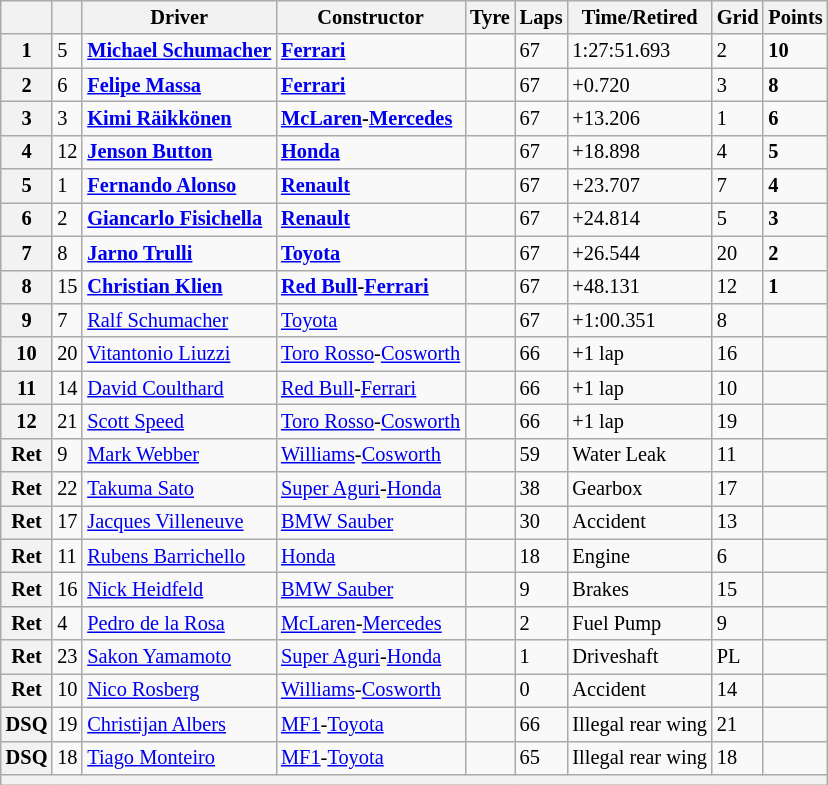<table class="wikitable" style="font-size:85%;">
<tr>
<th></th>
<th></th>
<th>Driver</th>
<th>Constructor</th>
<th>Tyre</th>
<th>Laps</th>
<th>Time/Retired</th>
<th>Grid</th>
<th>Points</th>
</tr>
<tr>
<th>1</th>
<td>5</td>
<td> <strong><a href='#'>Michael Schumacher</a></strong></td>
<td><strong><a href='#'>Ferrari</a></strong></td>
<td></td>
<td>67</td>
<td>1:27:51.693</td>
<td>2</td>
<td><strong>10</strong></td>
</tr>
<tr>
<th>2</th>
<td>6</td>
<td> <strong><a href='#'>Felipe Massa</a></strong></td>
<td><strong><a href='#'>Ferrari</a></strong></td>
<td></td>
<td>67</td>
<td>+0.720</td>
<td>3</td>
<td><strong>8</strong></td>
</tr>
<tr>
<th>3</th>
<td>3</td>
<td> <strong><a href='#'>Kimi Räikkönen</a></strong></td>
<td><strong><a href='#'>McLaren</a>-<a href='#'>Mercedes</a></strong></td>
<td></td>
<td>67</td>
<td>+13.206</td>
<td>1</td>
<td><strong>6</strong></td>
</tr>
<tr>
<th>4</th>
<td>12</td>
<td> <strong><a href='#'>Jenson Button</a></strong></td>
<td><strong><a href='#'>Honda</a></strong></td>
<td></td>
<td>67</td>
<td>+18.898</td>
<td>4</td>
<td><strong>5</strong></td>
</tr>
<tr>
<th>5</th>
<td>1</td>
<td> <strong><a href='#'>Fernando Alonso</a></strong></td>
<td><strong><a href='#'>Renault</a></strong></td>
<td></td>
<td>67</td>
<td>+23.707</td>
<td>7</td>
<td><strong>4</strong></td>
</tr>
<tr>
<th>6</th>
<td>2</td>
<td> <strong><a href='#'>Giancarlo Fisichella</a></strong></td>
<td><strong><a href='#'>Renault</a></strong></td>
<td></td>
<td>67</td>
<td>+24.814</td>
<td>5</td>
<td><strong>3</strong></td>
</tr>
<tr>
<th>7</th>
<td>8</td>
<td> <strong><a href='#'>Jarno Trulli</a></strong></td>
<td><strong><a href='#'>Toyota</a></strong></td>
<td></td>
<td>67</td>
<td>+26.544</td>
<td>20</td>
<td><strong>2</strong></td>
</tr>
<tr>
<th>8</th>
<td>15</td>
<td> <strong><a href='#'>Christian Klien</a></strong></td>
<td><strong><a href='#'>Red Bull</a>-<a href='#'>Ferrari</a></strong></td>
<td></td>
<td>67</td>
<td>+48.131</td>
<td>12</td>
<td><strong>1</strong></td>
</tr>
<tr>
<th>9</th>
<td>7</td>
<td> <a href='#'>Ralf Schumacher</a></td>
<td><a href='#'>Toyota</a></td>
<td></td>
<td>67</td>
<td>+1:00.351</td>
<td>8</td>
<td></td>
</tr>
<tr>
<th>10</th>
<td>20</td>
<td> <a href='#'>Vitantonio Liuzzi</a></td>
<td><a href='#'>Toro Rosso</a>-<a href='#'>Cosworth</a></td>
<td></td>
<td>66</td>
<td>+1 lap</td>
<td>16</td>
<td></td>
</tr>
<tr>
<th>11</th>
<td>14</td>
<td> <a href='#'>David Coulthard</a></td>
<td><a href='#'>Red Bull</a>-<a href='#'>Ferrari</a></td>
<td></td>
<td>66</td>
<td>+1 lap</td>
<td>10</td>
<td></td>
</tr>
<tr>
<th>12</th>
<td>21</td>
<td> <a href='#'>Scott Speed</a></td>
<td><a href='#'>Toro Rosso</a>-<a href='#'>Cosworth</a></td>
<td></td>
<td>66</td>
<td>+1 lap</td>
<td>19</td>
<td></td>
</tr>
<tr>
<th>Ret</th>
<td>9</td>
<td> <a href='#'>Mark Webber</a></td>
<td><a href='#'>Williams</a>-<a href='#'>Cosworth</a></td>
<td></td>
<td>59</td>
<td>Water Leak</td>
<td>11</td>
<td></td>
</tr>
<tr>
<th>Ret</th>
<td>22</td>
<td> <a href='#'>Takuma Sato</a></td>
<td><a href='#'>Super Aguri</a>-<a href='#'>Honda</a></td>
<td></td>
<td>38</td>
<td>Gearbox</td>
<td>17</td>
<td></td>
</tr>
<tr>
<th>Ret</th>
<td>17</td>
<td> <a href='#'>Jacques Villeneuve</a></td>
<td><a href='#'>BMW Sauber</a></td>
<td></td>
<td>30</td>
<td>Accident</td>
<td>13</td>
<td></td>
</tr>
<tr>
<th>Ret</th>
<td>11</td>
<td> <a href='#'>Rubens Barrichello</a></td>
<td><a href='#'>Honda</a></td>
<td></td>
<td>18</td>
<td>Engine</td>
<td>6</td>
<td></td>
</tr>
<tr>
<th>Ret</th>
<td>16</td>
<td> <a href='#'>Nick Heidfeld</a></td>
<td><a href='#'>BMW Sauber</a></td>
<td></td>
<td>9</td>
<td>Brakes</td>
<td>15</td>
<td></td>
</tr>
<tr>
<th>Ret</th>
<td>4</td>
<td> <a href='#'>Pedro de la Rosa</a></td>
<td><a href='#'>McLaren</a>-<a href='#'>Mercedes</a></td>
<td></td>
<td>2</td>
<td>Fuel Pump</td>
<td>9</td>
<td></td>
</tr>
<tr>
<th>Ret</th>
<td>23</td>
<td> <a href='#'>Sakon Yamamoto</a></td>
<td><a href='#'>Super Aguri</a>-<a href='#'>Honda</a></td>
<td></td>
<td>1</td>
<td>Driveshaft</td>
<td>PL</td>
<td></td>
</tr>
<tr>
<th>Ret</th>
<td>10</td>
<td> <a href='#'>Nico Rosberg</a></td>
<td><a href='#'>Williams</a>-<a href='#'>Cosworth</a></td>
<td></td>
<td>0</td>
<td>Accident</td>
<td>14</td>
<td></td>
</tr>
<tr>
<th>DSQ</th>
<td>19</td>
<td> <a href='#'>Christijan Albers</a></td>
<td><a href='#'>MF1</a>-<a href='#'>Toyota</a></td>
<td></td>
<td>66</td>
<td>Illegal rear wing</td>
<td>21</td>
<td></td>
</tr>
<tr>
<th>DSQ</th>
<td>18</td>
<td> <a href='#'>Tiago Monteiro</a></td>
<td><a href='#'>MF1</a>-<a href='#'>Toyota</a></td>
<td></td>
<td>65</td>
<td>Illegal rear wing</td>
<td>18</td>
<td></td>
</tr>
<tr>
<th colspan="9"></th>
</tr>
</table>
